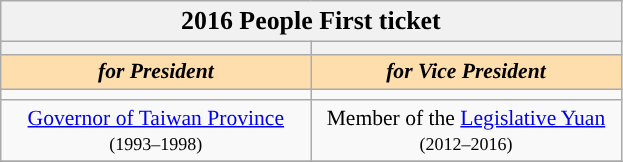<table class="wikitable" style="font-size:90%; text-align:center;">
<tr>
<td colspan="28" style="background:#f1f1f1;"><big><strong>2016 People First ticket</strong></big></td>
</tr>
<tr>
<th style="width:3em; font-size:135%; background:"></th>
<th style="width:3em; font-size:135%; background:"></th>
</tr>
<tr style="color:#000; font-size:100%; background: NavajoWhite;">
<td style="width:3em; width:200px;"><strong><em>for President</em></strong></td>
<td style="width:3em; width:200px;"><strong><em>for Vice President</em></strong></td>
</tr>
<tr>
<td></td>
<td></td>
</tr>
<tr>
<td><a href='#'>Governor of Taiwan Province</a><br><small>(1993–1998)</small></td>
<td>Member of the <a href='#'>Legislative Yuan</a><br><small>(2012–2016)</small></td>
</tr>
<tr>
</tr>
</table>
